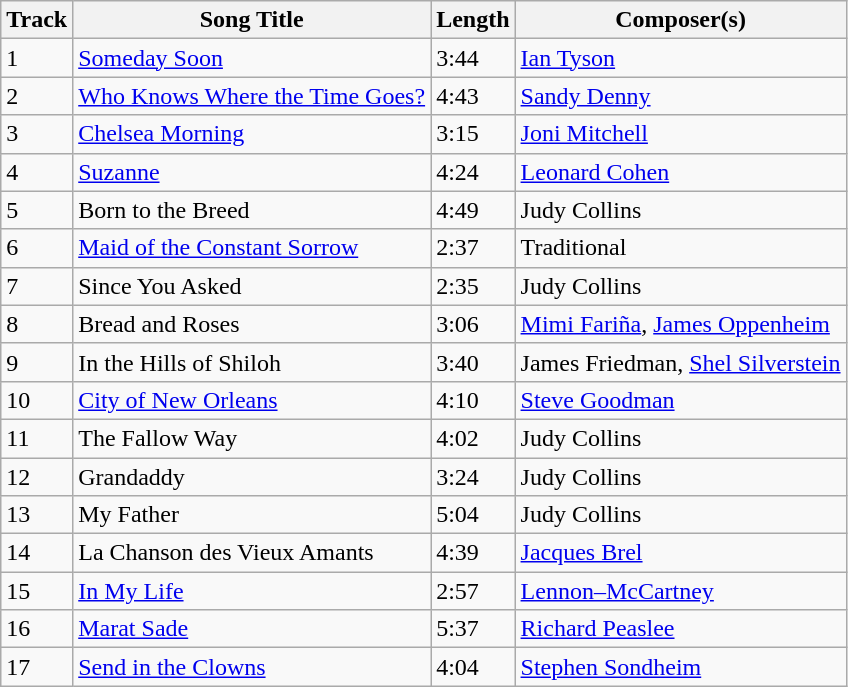<table class="wikitable">
<tr>
<th>Track</th>
<th>Song Title</th>
<th>Length</th>
<th>Composer(s)</th>
</tr>
<tr>
<td>1</td>
<td><a href='#'>Someday Soon</a></td>
<td>3:44</td>
<td><a href='#'>Ian Tyson</a></td>
</tr>
<tr>
<td>2</td>
<td><a href='#'>Who Knows Where the Time Goes?</a></td>
<td>4:43</td>
<td><a href='#'>Sandy Denny</a></td>
</tr>
<tr>
<td>3</td>
<td><a href='#'>Chelsea Morning</a></td>
<td>3:15</td>
<td><a href='#'>Joni Mitchell</a></td>
</tr>
<tr>
<td>4</td>
<td><a href='#'>Suzanne</a></td>
<td>4:24</td>
<td><a href='#'>Leonard Cohen</a></td>
</tr>
<tr>
<td>5</td>
<td>Born to the Breed</td>
<td>4:49</td>
<td>Judy Collins</td>
</tr>
<tr>
<td>6</td>
<td><a href='#'>Maid of the Constant Sorrow</a></td>
<td>2:37</td>
<td>Traditional</td>
</tr>
<tr>
<td>7</td>
<td>Since You Asked</td>
<td>2:35</td>
<td>Judy Collins</td>
</tr>
<tr>
<td>8</td>
<td>Bread and Roses</td>
<td>3:06</td>
<td><a href='#'>Mimi Fariña</a>, <a href='#'>James Oppenheim</a></td>
</tr>
<tr>
<td>9</td>
<td>In the Hills of Shiloh</td>
<td>3:40</td>
<td>James Friedman, <a href='#'>Shel Silverstein</a></td>
</tr>
<tr>
<td>10</td>
<td><a href='#'>City of New Orleans</a></td>
<td>4:10</td>
<td><a href='#'>Steve Goodman</a></td>
</tr>
<tr>
<td>11</td>
<td>The Fallow Way</td>
<td>4:02</td>
<td>Judy Collins</td>
</tr>
<tr>
<td>12</td>
<td>Grandaddy</td>
<td>3:24</td>
<td>Judy Collins</td>
</tr>
<tr>
<td>13</td>
<td>My Father</td>
<td>5:04</td>
<td>Judy Collins</td>
</tr>
<tr>
<td>14</td>
<td>La Chanson des Vieux Amants</td>
<td>4:39</td>
<td><a href='#'>Jacques Brel</a></td>
</tr>
<tr>
<td>15</td>
<td><a href='#'>In My Life</a></td>
<td>2:57</td>
<td><a href='#'>Lennon–McCartney</a></td>
</tr>
<tr>
<td>16</td>
<td><a href='#'>Marat Sade</a></td>
<td>5:37</td>
<td><a href='#'>Richard Peaslee</a></td>
</tr>
<tr>
<td>17</td>
<td><a href='#'>Send in the Clowns</a></td>
<td>4:04</td>
<td><a href='#'>Stephen Sondheim</a></td>
</tr>
</table>
